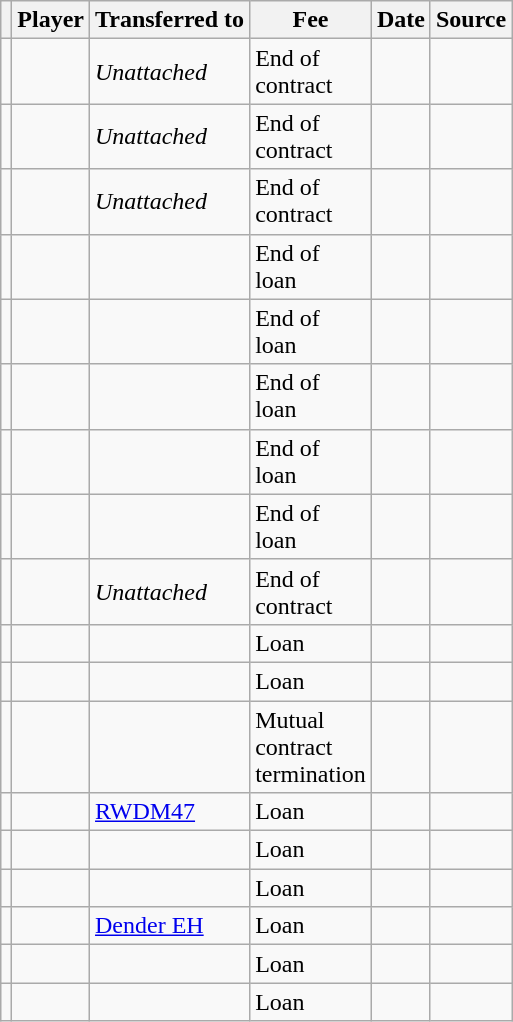<table class="wikitable plainrowheaders sortable">
<tr>
<th></th>
<th scope=col><strong>Player</strong></th>
<th><strong>Transferred to</strong></th>
<th !scope=col; style="width: 65px;"><strong>Fee</strong></th>
<th scope=col><strong>Date</strong></th>
<th scope=col><strong>Source</strong></th>
</tr>
<tr>
<td align=center></td>
<td></td>
<td><em>Unattached</em></td>
<td>End of contract</td>
<td></td>
<td></td>
</tr>
<tr>
<td align=center></td>
<td></td>
<td><em>Unattached</em></td>
<td>End of contract</td>
<td></td>
<td></td>
</tr>
<tr>
<td align=center></td>
<td></td>
<td><em>Unattached</em></td>
<td>End of contract</td>
<td></td>
<td></td>
</tr>
<tr>
<td align=center></td>
<td></td>
<td></td>
<td>End of loan</td>
<td></td>
<td></td>
</tr>
<tr>
<td align=center></td>
<td></td>
<td></td>
<td>End of loan</td>
<td></td>
<td></td>
</tr>
<tr>
<td align=center></td>
<td></td>
<td></td>
<td>End of loan</td>
<td></td>
<td></td>
</tr>
<tr>
<td align=center></td>
<td></td>
<td></td>
<td>End of loan</td>
<td></td>
<td></td>
</tr>
<tr>
<td align=center></td>
<td></td>
<td></td>
<td>End of loan</td>
<td></td>
<td></td>
</tr>
<tr>
<td align=center></td>
<td></td>
<td><em>Unattached</em></td>
<td>End of contract</td>
<td></td>
<td></td>
</tr>
<tr>
<td align=center></td>
<td></td>
<td></td>
<td>Loan</td>
<td></td>
<td></td>
</tr>
<tr>
<td align=center></td>
<td></td>
<td></td>
<td>Loan</td>
<td></td>
<td></td>
</tr>
<tr>
<td align=center></td>
<td></td>
<td></td>
<td>Mutual contract termination</td>
<td></td>
<td></td>
</tr>
<tr>
<td align=center></td>
<td></td>
<td><a href='#'>RWDM47</a></td>
<td>Loan</td>
<td></td>
<td></td>
</tr>
<tr>
<td align=center></td>
<td></td>
<td></td>
<td>Loan</td>
<td></td>
<td></td>
</tr>
<tr>
<td align=center></td>
<td></td>
<td></td>
<td>Loan</td>
<td></td>
<td></td>
</tr>
<tr>
<td align=center></td>
<td></td>
<td><a href='#'>Dender EH</a></td>
<td>Loan</td>
<td></td>
<td></td>
</tr>
<tr>
<td align=center></td>
<td></td>
<td></td>
<td>Loan</td>
<td></td>
<td></td>
</tr>
<tr>
<td align=center></td>
<td></td>
<td></td>
<td>Loan</td>
<td></td>
<td></td>
</tr>
</table>
